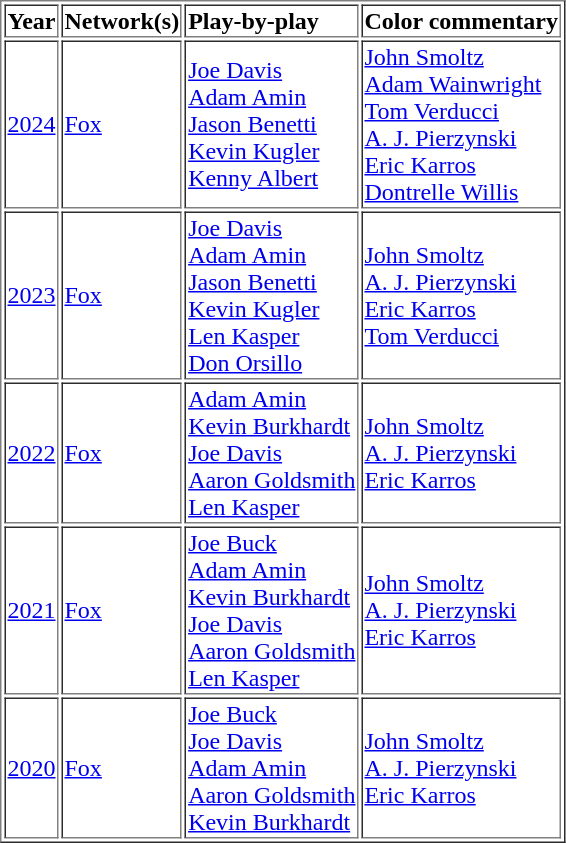<table border="1" cellpadding="1">
<tr>
<td><strong>Year</strong></td>
<td><strong>Network(s)</strong></td>
<td><strong>Play-by-play</strong></td>
<td><strong>Color commentary</strong></td>
</tr>
<tr>
<td><a href='#'>2024</a></td>
<td><a href='#'>Fox</a></td>
<td><a href='#'>Joe Davis</a><br><a href='#'>Adam Amin</a><br><a href='#'>Jason Benetti</a><br><a href='#'>Kevin Kugler</a><br><a href='#'>Kenny Albert</a></td>
<td><a href='#'>John Smoltz</a><br><a href='#'>Adam Wainwright</a><br><a href='#'>Tom Verducci</a><br><a href='#'>A. J. Pierzynski</a><br><a href='#'>Eric Karros</a><br><a href='#'>Dontrelle Willis</a></td>
</tr>
<tr>
<td><a href='#'>2023</a></td>
<td><a href='#'>Fox</a></td>
<td><a href='#'>Joe Davis</a><br><a href='#'>Adam Amin</a><br><a href='#'>Jason Benetti</a><br><a href='#'>Kevin Kugler</a><br><a href='#'>Len Kasper</a><br><a href='#'>Don Orsillo</a></td>
<td><a href='#'>John Smoltz</a><br><a href='#'>A. J. Pierzynski</a><br><a href='#'>Eric Karros</a><br><a href='#'>Tom Verducci</a></td>
</tr>
<tr>
<td><a href='#'>2022</a></td>
<td><a href='#'>Fox</a></td>
<td><a href='#'>Adam Amin</a><br><a href='#'>Kevin Burkhardt</a><br><a href='#'>Joe Davis</a><br><a href='#'>Aaron Goldsmith</a><br><a href='#'>Len Kasper</a></td>
<td><a href='#'>John Smoltz</a><br><a href='#'>A. J. Pierzynski</a><br><a href='#'>Eric Karros</a></td>
</tr>
<tr>
<td><a href='#'>2021</a></td>
<td><a href='#'>Fox</a></td>
<td><a href='#'>Joe Buck</a><br><a href='#'>Adam Amin</a><br><a href='#'>Kevin Burkhardt</a><br><a href='#'>Joe Davis</a><br><a href='#'>Aaron Goldsmith</a><br><a href='#'>Len Kasper</a></td>
<td><a href='#'>John Smoltz</a><br><a href='#'>A. J. Pierzynski</a><br><a href='#'>Eric Karros</a></td>
</tr>
<tr>
<td><a href='#'>2020</a></td>
<td><a href='#'>Fox</a></td>
<td><a href='#'>Joe Buck</a><br><a href='#'>Joe Davis</a><br><a href='#'>Adam Amin</a><br><a href='#'>Aaron Goldsmith</a><br><a href='#'>Kevin Burkhardt</a></td>
<td><a href='#'>John Smoltz</a><br><a href='#'>A. J. Pierzynski</a><br><a href='#'>Eric Karros</a></td>
</tr>
</table>
